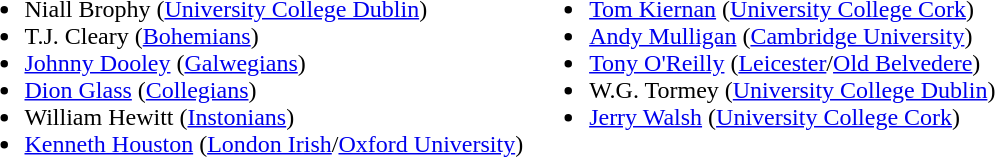<table>
<tr style="vertical-align:top">
<td><br><ul><li>Niall Brophy (<a href='#'>University College Dublin</a>)</li><li>T.J. Cleary (<a href='#'>Bohemians</a>)</li><li><a href='#'>Johnny Dooley</a> (<a href='#'>Galwegians</a>)</li><li><a href='#'>Dion Glass</a> (<a href='#'>Collegians</a>)</li><li>William Hewitt (<a href='#'>Instonians</a>)</li><li><a href='#'>Kenneth Houston</a> (<a href='#'>London Irish</a>/<a href='#'>Oxford University</a>)</li></ul></td>
<td><br><ul><li><a href='#'>Tom Kiernan</a> (<a href='#'>University College Cork</a>)</li><li><a href='#'>Andy Mulligan</a> (<a href='#'>Cambridge University</a>)</li><li><a href='#'>Tony O'Reilly</a> (<a href='#'>Leicester</a>/<a href='#'>Old Belvedere</a>)</li><li>W.G. Tormey (<a href='#'>University College Dublin</a>)</li><li><a href='#'>Jerry Walsh</a> (<a href='#'>University College Cork</a>)</li></ul></td>
</tr>
</table>
